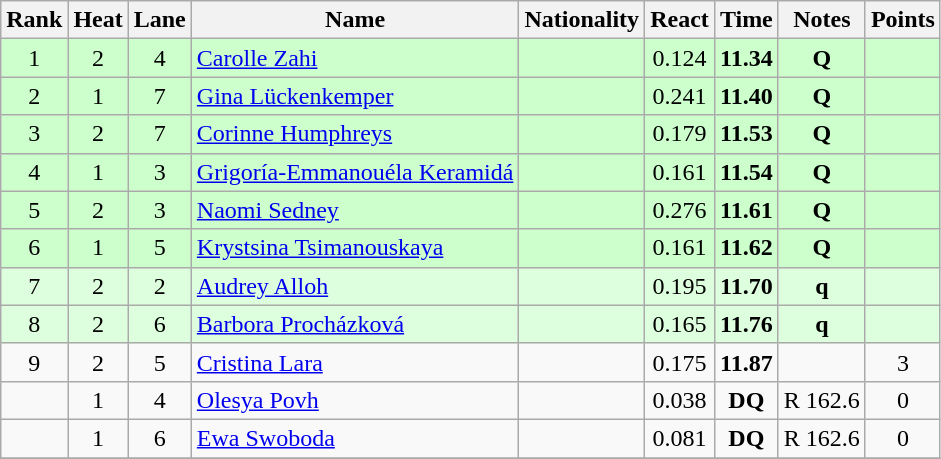<table class="wikitable sortable" style="text-align:center">
<tr>
<th>Rank</th>
<th>Heat</th>
<th>Lane</th>
<th>Name</th>
<th>Nationality</th>
<th>React</th>
<th>Time</th>
<th>Notes</th>
<th>Points</th>
</tr>
<tr style="background:#cfc;">
<td>1</td>
<td>2</td>
<td>4</td>
<td align=left><a href='#'>Carolle Zahi</a></td>
<td align=left></td>
<td>0.124</td>
<td><strong>11.34</strong></td>
<td><strong>Q</strong></td>
<td></td>
</tr>
<tr style="background:#cfc;">
<td>2</td>
<td>1</td>
<td>7</td>
<td align=left><a href='#'>Gina Lückenkemper</a></td>
<td align=left></td>
<td>0.241</td>
<td><strong>11.40</strong></td>
<td><strong>Q</strong></td>
<td></td>
</tr>
<tr style="background:#cfc;">
<td>3</td>
<td>2</td>
<td>7</td>
<td align=left><a href='#'>Corinne Humphreys</a></td>
<td align=left></td>
<td>0.179</td>
<td><strong>11.53</strong></td>
<td><strong>Q</strong></td>
<td></td>
</tr>
<tr style="background:#cfc;">
<td>4</td>
<td>1</td>
<td>3</td>
<td align=left><a href='#'>Grigoría-Emmanouéla Keramidá</a></td>
<td align=left></td>
<td>0.161</td>
<td><strong>11.54</strong></td>
<td><strong>Q</strong></td>
<td></td>
</tr>
<tr style="background:#cfc;">
<td>5</td>
<td>2</td>
<td>3</td>
<td align=left><a href='#'>Naomi Sedney</a></td>
<td align=left></td>
<td>0.276</td>
<td><strong>11.61</strong></td>
<td><strong>Q</strong></td>
<td></td>
</tr>
<tr style="background:#cfc;">
<td>6</td>
<td>1</td>
<td>5</td>
<td align=left><a href='#'>Krystsina Tsimanouskaya</a></td>
<td align=left></td>
<td>0.161</td>
<td><strong>11.62</strong></td>
<td><strong>Q</strong></td>
<td></td>
</tr>
<tr style="background:#dfd;">
<td>7</td>
<td>2</td>
<td>2</td>
<td align=left><a href='#'>Audrey Alloh</a></td>
<td align=left></td>
<td>0.195</td>
<td><strong>11.70</strong></td>
<td><strong>q</strong></td>
<td></td>
</tr>
<tr style="background:#dfd;">
<td>8</td>
<td>2</td>
<td>6</td>
<td align=left><a href='#'>Barbora Procházková</a></td>
<td align=left></td>
<td>0.165</td>
<td><strong>11.76</strong></td>
<td><strong>q</strong></td>
<td></td>
</tr>
<tr>
<td>9</td>
<td>2</td>
<td>5</td>
<td align=left><a href='#'>Cristina Lara</a></td>
<td align=left></td>
<td>0.175</td>
<td><strong>11.87</strong></td>
<td></td>
<td>3</td>
</tr>
<tr>
<td></td>
<td>1</td>
<td>4</td>
<td align=left><a href='#'>Olesya Povh</a></td>
<td align=left></td>
<td>0.038</td>
<td><strong>DQ</strong></td>
<td>R 162.6</td>
<td>0</td>
</tr>
<tr>
<td></td>
<td>1</td>
<td>6</td>
<td align=left><a href='#'>Ewa Swoboda</a></td>
<td align=left></td>
<td>0.081</td>
<td><strong>DQ</strong></td>
<td>R 162.6</td>
<td>0</td>
</tr>
<tr>
</tr>
</table>
